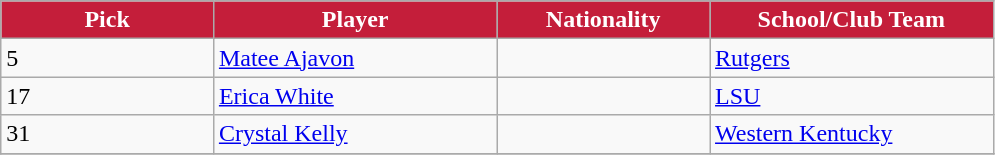<table class="wikitable sortable sortable">
<tr>
<th style="background:#C41E3A;color:white;" width="15%">Pick</th>
<th style="background:#C41E3A;color:white;" width="20%">Player</th>
<th style="background:#C41E3A;color:white;" width="15%">Nationality</th>
<th style="background:#C41E3A;color:white;" width="20%">School/Club Team</th>
</tr>
<tr>
<td>5</td>
<td><a href='#'>Matee Ajavon</a></td>
<td></td>
<td><a href='#'>Rutgers</a></td>
</tr>
<tr>
<td>17</td>
<td><a href='#'>Erica White</a></td>
<td></td>
<td><a href='#'>LSU</a></td>
</tr>
<tr>
<td>31</td>
<td><a href='#'>Crystal Kelly</a></td>
<td></td>
<td><a href='#'>Western Kentucky</a></td>
</tr>
<tr>
</tr>
</table>
